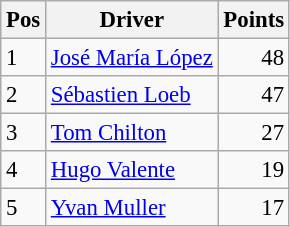<table class="wikitable" style="font-size: 95%;">
<tr>
<th>Pos</th>
<th>Driver</th>
<th>Points</th>
</tr>
<tr>
<td>1</td>
<td> <a href='#'>José María López</a></td>
<td align="right">48</td>
</tr>
<tr>
<td>2</td>
<td> <a href='#'>Sébastien Loeb</a></td>
<td align="right">47</td>
</tr>
<tr>
<td>3</td>
<td> <a href='#'>Tom Chilton</a></td>
<td align="right">27</td>
</tr>
<tr>
<td>4</td>
<td> <a href='#'>Hugo Valente</a></td>
<td align="right">19</td>
</tr>
<tr>
<td>5</td>
<td> <a href='#'>Yvan Muller</a></td>
<td align="right">17</td>
</tr>
</table>
